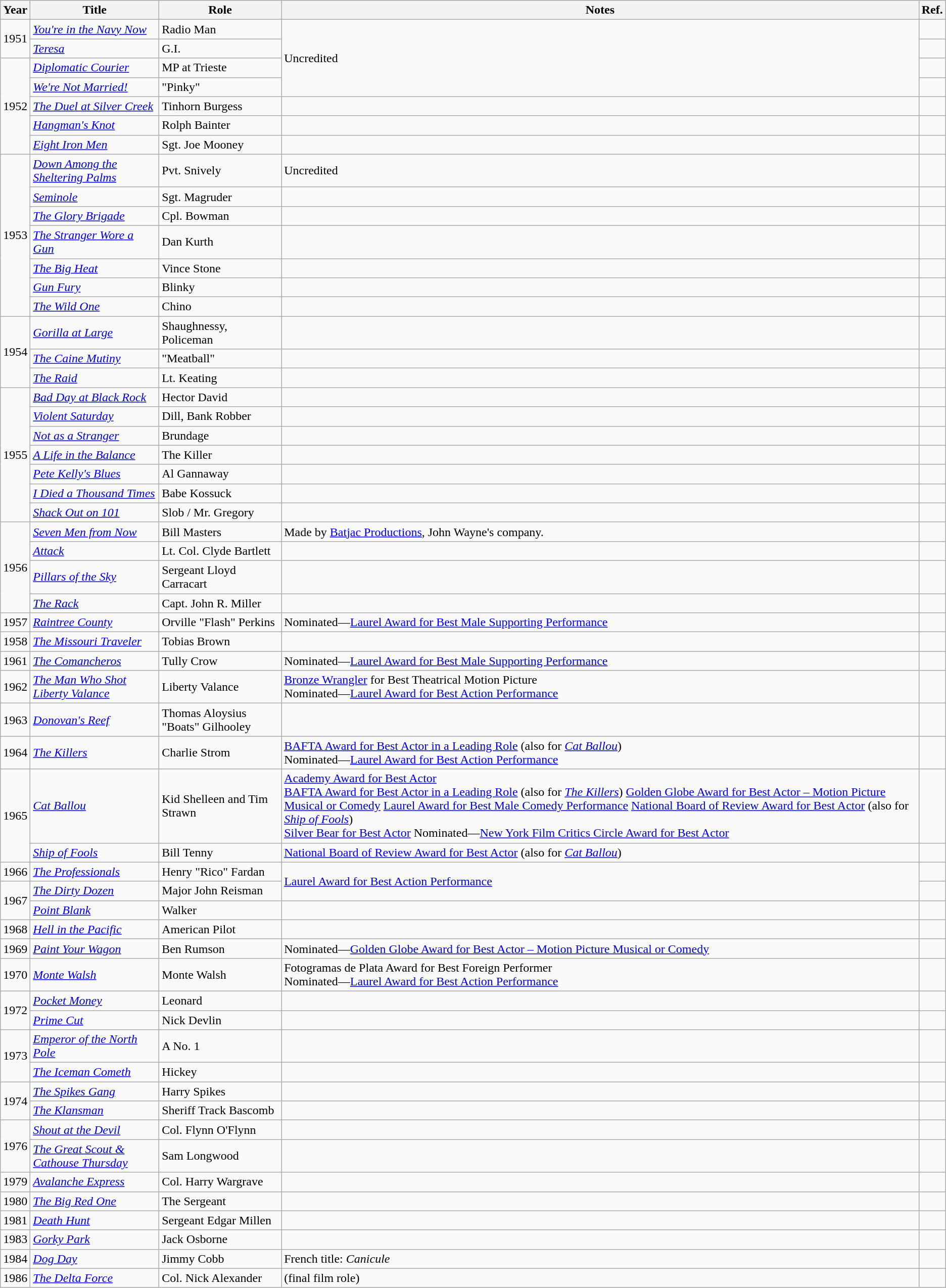<table class="wikitable sortable">
<tr>
<th>Year</th>
<th>Title</th>
<th>Role</th>
<th class="unsortable">Notes</th>
<th>Ref.</th>
</tr>
<tr>
<td rowspan="2">1951</td>
<td><em><a href='#'>You're in the Navy Now</a></em></td>
<td>Radio Man</td>
<td rowspan="4">Uncredited</td>
<td></td>
</tr>
<tr>
<td><em><a href='#'>Teresa</a></em></td>
<td>G.I.</td>
<td></td>
</tr>
<tr>
<td rowspan="5">1952</td>
<td><em><a href='#'>Diplomatic Courier</a></em></td>
<td>MP at Trieste</td>
<td></td>
</tr>
<tr>
<td><em><a href='#'>We're Not Married!</a></em></td>
<td>"Pinky"</td>
<td></td>
</tr>
<tr>
<td><em><a href='#'>The Duel at Silver Creek</a></em></td>
<td>Tinhorn Burgess</td>
<td></td>
<td></td>
</tr>
<tr>
<td><em><a href='#'>Hangman's Knot</a></em></td>
<td>Rolph Bainter</td>
<td></td>
<td></td>
</tr>
<tr>
<td><em><a href='#'>Eight Iron Men</a></em></td>
<td>Sgt. Joe Mooney</td>
<td></td>
<td></td>
</tr>
<tr>
<td rowspan="7">1953</td>
<td><em><a href='#'>Down Among the Sheltering Palms</a></em></td>
<td>Pvt. Snively</td>
<td>Uncredited</td>
<td></td>
</tr>
<tr>
<td><em><a href='#'>Seminole</a></em></td>
<td>Sgt. Magruder</td>
<td></td>
<td></td>
</tr>
<tr>
<td><em><a href='#'>The Glory Brigade</a></em></td>
<td>Cpl. Bowman</td>
<td></td>
<td></td>
</tr>
<tr>
<td><em><a href='#'>The Stranger Wore a Gun</a></em></td>
<td>Dan Kurth</td>
<td></td>
<td></td>
</tr>
<tr>
<td><em><a href='#'>The Big Heat</a></em></td>
<td>Vince Stone</td>
<td></td>
<td></td>
</tr>
<tr>
<td><em><a href='#'>Gun Fury</a></em></td>
<td>Blinky</td>
<td></td>
<td></td>
</tr>
<tr>
<td><em><a href='#'>The Wild One</a></em></td>
<td>Chino</td>
<td></td>
<td></td>
</tr>
<tr>
<td rowspan="3">1954</td>
<td><em><a href='#'>Gorilla at Large</a></em></td>
<td>Shaughnessy, Policeman</td>
<td></td>
<td></td>
</tr>
<tr>
<td><em><a href='#'>The Caine Mutiny</a></em></td>
<td>"Meatball"</td>
<td></td>
<td></td>
</tr>
<tr>
<td><em><a href='#'>The Raid</a></em></td>
<td>Lt. Keating</td>
<td></td>
<td></td>
</tr>
<tr>
<td rowspan="7">1955</td>
<td><em><a href='#'>Bad Day at Black Rock</a></em></td>
<td>Hector David</td>
<td></td>
<td></td>
</tr>
<tr>
<td><em><a href='#'>Violent Saturday</a></em></td>
<td>Dill, Bank Robber</td>
<td></td>
<td></td>
</tr>
<tr>
<td><em><a href='#'>Not as a Stranger</a></em></td>
<td>Brundage</td>
<td></td>
<td></td>
</tr>
<tr>
<td><em><a href='#'>A Life in the Balance</a></em></td>
<td>The Killer</td>
<td></td>
<td></td>
</tr>
<tr>
<td><em><a href='#'>Pete Kelly's Blues</a></em></td>
<td>Al Gannaway</td>
<td></td>
<td></td>
</tr>
<tr>
<td><em><a href='#'>I Died a Thousand Times</a></em></td>
<td>Babe Kossuck</td>
<td></td>
<td></td>
</tr>
<tr>
<td><em><a href='#'>Shack Out on 101</a></em></td>
<td>Slob / Mr. Gregory</td>
<td></td>
<td></td>
</tr>
<tr>
<td rowspan="4">1956</td>
<td><em><a href='#'>Seven Men from Now</a></em></td>
<td>Bill Masters</td>
<td>Made by <a href='#'>Batjac Productions</a>, John Wayne's company.</td>
<td></td>
</tr>
<tr>
<td><em><a href='#'>Attack</a></em></td>
<td>Lt. Col. Clyde Bartlett</td>
<td></td>
<td></td>
</tr>
<tr>
<td><em><a href='#'>Pillars of the Sky</a></em></td>
<td>Sergeant Lloyd Carracart</td>
<td></td>
<td></td>
</tr>
<tr>
<td><em><a href='#'>The Rack</a></em></td>
<td>Capt. John R. Miller</td>
<td></td>
<td></td>
</tr>
<tr>
<td>1957</td>
<td><em><a href='#'>Raintree County</a></em></td>
<td>Orville "Flash" Perkins</td>
<td>Nominated—<a href='#'>Laurel Award for Best Male Supporting Performance</a></td>
<td></td>
</tr>
<tr>
<td>1958</td>
<td><em><a href='#'>The Missouri Traveler</a></em></td>
<td>Tobias Brown</td>
<td></td>
<td></td>
</tr>
<tr>
<td>1961</td>
<td><em><a href='#'>The Comancheros</a></em></td>
<td>Tully Crow</td>
<td>Nominated—<a href='#'>Laurel Award for Best Male Supporting Performance</a></td>
<td></td>
</tr>
<tr>
<td>1962</td>
<td><em><a href='#'>The Man Who Shot Liberty Valance</a></em></td>
<td>Liberty Valance</td>
<td><a href='#'>Bronze Wrangler</a> for Best Theatrical Motion Picture<br>Nominated—<a href='#'>Laurel Award for Best Action Performance</a></td>
<td></td>
</tr>
<tr>
<td>1963</td>
<td><em><a href='#'>Donovan's Reef</a></em></td>
<td>Thomas Aloysius "Boats" Gilhooley</td>
<td></td>
<td></td>
</tr>
<tr>
<td>1964</td>
<td><em><a href='#'>The Killers</a></em></td>
<td>Charlie Strom</td>
<td><a href='#'>BAFTA Award for Best Actor in a Leading Role</a> (also for <em><a href='#'>Cat Ballou</a></em>)<br>Nominated—<a href='#'>Laurel Award for Best Action Performance</a></td>
<td></td>
</tr>
<tr>
<td rowspan="2">1965</td>
<td><em><a href='#'>Cat Ballou</a></em></td>
<td>Kid Shelleen and Tim Strawn</td>
<td><a href='#'>Academy Award for Best Actor</a><br><a href='#'>BAFTA Award for Best Actor in a Leading Role</a> (also for <em><a href='#'>The Killers</a></em>)
<a href='#'>Golden Globe Award for Best Actor – Motion Picture Musical or Comedy</a>
<a href='#'>Laurel Award for Best Male Comedy Performance</a>
<a href='#'>National Board of Review Award for Best Actor</a> (also for <em><a href='#'>Ship of Fools</a></em>)<br><a href='#'>Silver Bear for Best Actor</a>
Nominated—<a href='#'>New York Film Critics Circle Award for Best Actor</a></td>
<td></td>
</tr>
<tr>
<td><em><a href='#'>Ship of Fools</a></em></td>
<td>Bill Tenny</td>
<td><a href='#'>National Board of Review Award for Best Actor</a> (also for <em><a href='#'>Cat Ballou</a></em>)</td>
<td></td>
</tr>
<tr>
<td>1966</td>
<td><em><a href='#'>The Professionals</a></em></td>
<td>Henry "Rico" Fardan</td>
<td rowspan="2"><a href='#'>Laurel Award for Best Action Performance</a></td>
<td></td>
</tr>
<tr>
<td rowspan="2">1967</td>
<td><em><a href='#'>The Dirty Dozen</a></em></td>
<td>Major John Reisman</td>
<td></td>
</tr>
<tr>
<td><em><a href='#'>Point Blank</a></em></td>
<td>Walker</td>
<td></td>
<td></td>
</tr>
<tr>
<td>1968</td>
<td><em><a href='#'>Hell in the Pacific</a></em></td>
<td>American Pilot</td>
<td></td>
<td></td>
</tr>
<tr>
<td>1969</td>
<td><em><a href='#'>Paint Your Wagon</a></em></td>
<td>Ben Rumson</td>
<td>Nominated—<a href='#'>Golden Globe Award for Best Actor – Motion Picture Musical or Comedy</a></td>
<td></td>
</tr>
<tr>
<td>1970</td>
<td><em><a href='#'>Monte Walsh</a></em></td>
<td>Monte Walsh</td>
<td>Fotogramas de Plata Award for Best Foreign Performer<br>Nominated—<a href='#'>Laurel Award for Best Action Performance</a></td>
<td></td>
</tr>
<tr>
<td rowspan="2">1972</td>
<td><em><a href='#'>Pocket Money</a></em></td>
<td>Leonard</td>
<td></td>
<td></td>
</tr>
<tr>
<td><em><a href='#'>Prime Cut</a></em></td>
<td>Nick Devlin</td>
<td></td>
<td></td>
</tr>
<tr>
<td rowspan="2">1973</td>
<td><em><a href='#'>Emperor of the North Pole</a></em></td>
<td>A No. 1</td>
<td></td>
<td></td>
</tr>
<tr>
<td><em><a href='#'>The Iceman Cometh</a></em></td>
<td>Hickey</td>
<td></td>
<td></td>
</tr>
<tr>
<td rowspan="2">1974</td>
<td><em><a href='#'>The Spikes Gang</a></em></td>
<td>Harry Spikes</td>
<td></td>
<td></td>
</tr>
<tr>
<td><em><a href='#'>The Klansman</a></em></td>
<td>Sheriff Track Bascomb</td>
<td></td>
<td></td>
</tr>
<tr>
<td rowspan="2">1976</td>
<td><em><a href='#'>Shout at the Devil</a></em></td>
<td>Col. Flynn O'Flynn</td>
<td></td>
<td></td>
</tr>
<tr>
<td><em><a href='#'>The Great Scout & Cathouse Thursday</a></em></td>
<td>Sam Longwood</td>
<td></td>
<td></td>
</tr>
<tr>
<td>1979</td>
<td><em><a href='#'>Avalanche Express</a></em></td>
<td>Col. Harry Wargrave</td>
<td></td>
<td></td>
</tr>
<tr>
<td>1980</td>
<td><em><a href='#'>The Big Red One</a></em></td>
<td>The Sergeant</td>
<td></td>
<td></td>
</tr>
<tr>
<td>1981</td>
<td><em><a href='#'>Death Hunt</a></em></td>
<td>Sergeant Edgar Millen</td>
<td></td>
<td></td>
</tr>
<tr>
<td>1983</td>
<td><em><a href='#'>Gorky Park</a></em></td>
<td>Jack Osborne</td>
<td></td>
<td></td>
</tr>
<tr>
<td>1984</td>
<td><em><a href='#'>Dog Day</a></em></td>
<td>Jimmy Cobb</td>
<td>French title: <em>Canicule</em></td>
<td></td>
</tr>
<tr>
<td>1986</td>
<td><em><a href='#'>The Delta Force</a></em></td>
<td>Col. Nick Alexander</td>
<td>(final film role)</td>
<td></td>
</tr>
</table>
